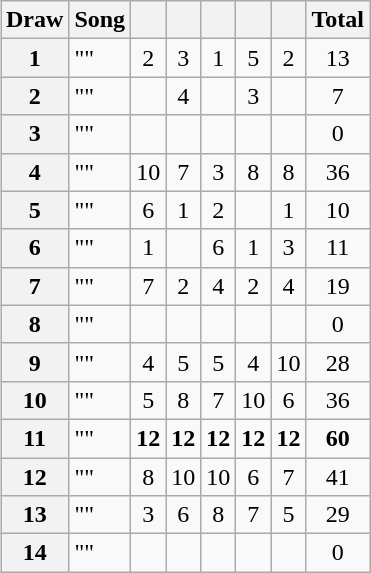<table class="wikitable collapsible plainrowheaders" style="margin: 1em auto 1em auto; text-align:center;">
<tr>
<th>Draw</th>
<th>Song</th>
<th><small></small></th>
<th><small></small></th>
<th><small></small></th>
<th><small></small></th>
<th><small></small></th>
<th>Total</th>
</tr>
<tr>
<th scope="row" style="text-align:center;">1</th>
<td align="left">""</td>
<td>2</td>
<td>3</td>
<td>1</td>
<td>5</td>
<td>2</td>
<td>13</td>
</tr>
<tr>
<th scope="row" style="text-align:center;">2</th>
<td align="left">""</td>
<td></td>
<td>4</td>
<td></td>
<td>3</td>
<td></td>
<td>7</td>
</tr>
<tr>
<th scope="row" style="text-align:center;">3</th>
<td align="left">""</td>
<td></td>
<td></td>
<td></td>
<td></td>
<td></td>
<td>0</td>
</tr>
<tr>
<th scope="row" style="text-align:center;">4</th>
<td align="left">""</td>
<td>10</td>
<td>7</td>
<td>3</td>
<td>8</td>
<td>8</td>
<td>36</td>
</tr>
<tr>
<th scope="row" style="text-align:center;">5</th>
<td align="left">""</td>
<td>6</td>
<td>1</td>
<td>2</td>
<td></td>
<td>1</td>
<td>10</td>
</tr>
<tr>
<th scope="row" style="text-align:center;">6</th>
<td align="left">""</td>
<td>1</td>
<td></td>
<td>6</td>
<td>1</td>
<td>3</td>
<td>11</td>
</tr>
<tr>
<th scope="row" style="text-align:center;">7</th>
<td align="left">""</td>
<td>7</td>
<td>2</td>
<td>4</td>
<td>2</td>
<td>4</td>
<td>19</td>
</tr>
<tr>
<th scope="row" style="text-align:center;">8</th>
<td align="left">""</td>
<td></td>
<td></td>
<td></td>
<td></td>
<td></td>
<td>0</td>
</tr>
<tr>
<th scope="row" style="text-align:center;">9</th>
<td align="left">""</td>
<td>4</td>
<td>5</td>
<td>5</td>
<td>4</td>
<td>10</td>
<td>28</td>
</tr>
<tr>
<th scope="row" style="text-align:center;">10</th>
<td align="left">""</td>
<td>5</td>
<td>8</td>
<td>7</td>
<td>10</td>
<td>6</td>
<td>36</td>
</tr>
<tr>
<th scope="row" style="text-align:center;">11</th>
<td align="left">""</td>
<td><strong>12</strong></td>
<td><strong>12</strong></td>
<td><strong>12</strong></td>
<td><strong>12</strong></td>
<td><strong>12</strong></td>
<td><strong>60</strong></td>
</tr>
<tr>
<th scope="row" style="text-align:center;">12</th>
<td align="left">""</td>
<td>8</td>
<td>10</td>
<td>10</td>
<td>6</td>
<td>7</td>
<td>41</td>
</tr>
<tr>
<th scope="row" style="text-align:center;">13</th>
<td align="left">""</td>
<td>3</td>
<td>6</td>
<td>8</td>
<td>7</td>
<td>5</td>
<td>29</td>
</tr>
<tr>
<th scope="row" style="text-align:center;">14</th>
<td align="left">""</td>
<td></td>
<td></td>
<td></td>
<td></td>
<td></td>
<td>0</td>
</tr>
</table>
